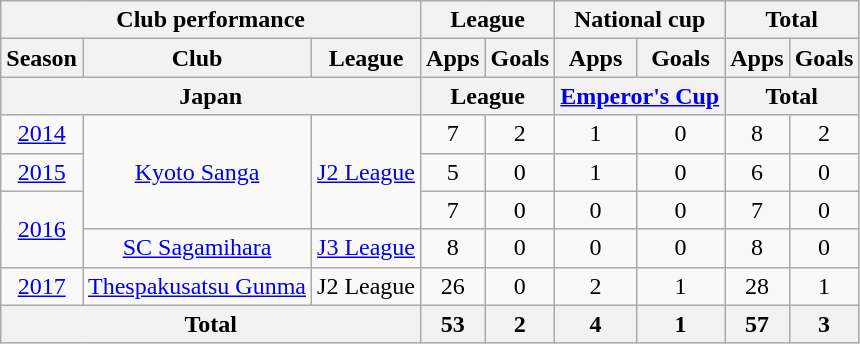<table class="wikitable" style="text-align:center;">
<tr>
<th colspan=3>Club performance</th>
<th colspan=2>League</th>
<th colspan=2>National cup</th>
<th colspan=2>Total</th>
</tr>
<tr>
<th>Season</th>
<th>Club</th>
<th>League</th>
<th>Apps</th>
<th>Goals</th>
<th>Apps</th>
<th>Goals</th>
<th>Apps</th>
<th>Goals</th>
</tr>
<tr>
<th colspan=3>Japan</th>
<th colspan=2>League</th>
<th colspan=2><a href='#'>Emperor's Cup</a></th>
<th colspan=2>Total</th>
</tr>
<tr>
<td><a href='#'>2014</a></td>
<td rowspan="3"><a href='#'>Kyoto Sanga</a></td>
<td rowspan="3"><a href='#'>J2 League</a></td>
<td>7</td>
<td>2</td>
<td>1</td>
<td>0</td>
<td>8</td>
<td>2</td>
</tr>
<tr>
<td><a href='#'>2015</a></td>
<td>5</td>
<td>0</td>
<td>1</td>
<td>0</td>
<td>6</td>
<td>0</td>
</tr>
<tr>
<td rowspan="2"><a href='#'>2016</a></td>
<td>7</td>
<td>0</td>
<td>0</td>
<td>0</td>
<td>7</td>
<td>0</td>
</tr>
<tr>
<td><a href='#'>SC Sagamihara</a></td>
<td rowspan="1"><a href='#'>J3 League</a></td>
<td>8</td>
<td>0</td>
<td>0</td>
<td>0</td>
<td>8</td>
<td>0</td>
</tr>
<tr>
<td><a href='#'>2017</a></td>
<td><a href='#'>Thespakusatsu Gunma</a></td>
<td>J2 League</td>
<td>26</td>
<td>0</td>
<td>2</td>
<td>1</td>
<td>28</td>
<td>1</td>
</tr>
<tr>
<th colspan=3>Total</th>
<th>53</th>
<th>2</th>
<th>4</th>
<th>1</th>
<th>57</th>
<th>3</th>
</tr>
</table>
